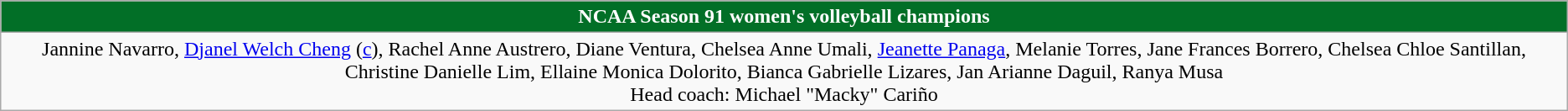<table class="wikitable mw-collapsible mw-collapsed">
<tr>
<th style="text-align:center; background:#026f27; color:#ffffff">NCAA Season 91 women's volleyball champions</th>
</tr>
<tr>
<td style="text-align:center;">Jannine Navarro, <a href='#'>Djanel Welch Cheng</a> (<a href='#'>c</a>), Rachel Anne Austrero, Diane Ventura, Chelsea Anne Umali, <a href='#'>Jeanette Panaga</a>, Melanie Torres, Jane Frances Borrero, Chelsea Chloe Santillan, Christine Danielle Lim, Ellaine Monica Dolorito, Bianca Gabrielle Lizares, Jan Arianne Daguil, Ranya Musa<br> Head coach: Michael "Macky" Cariño</td>
</tr>
</table>
